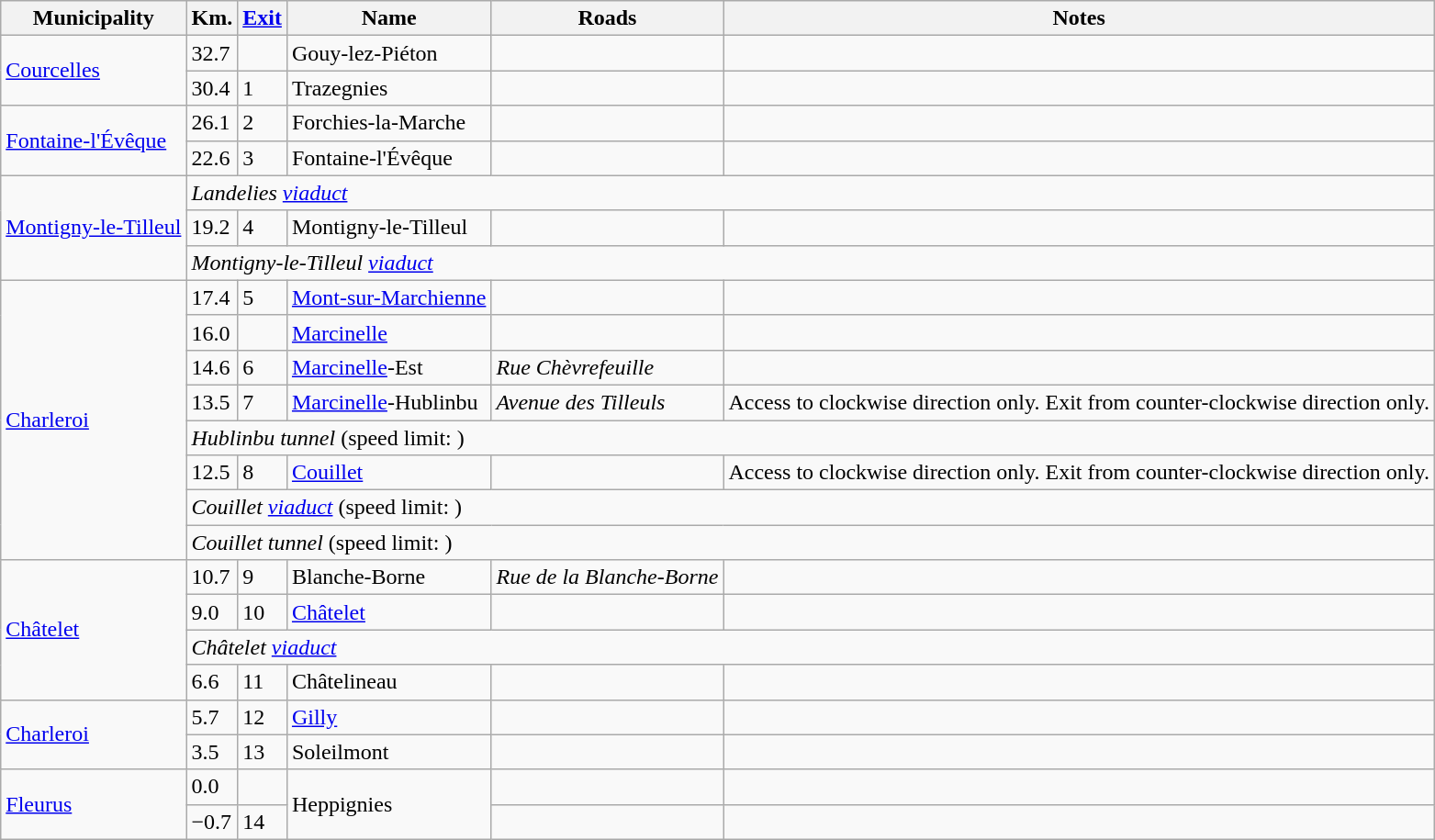<table class=wikitable>
<tr>
<th>Municipality</th>
<th>Km.</th>
<th><a href='#'>Exit</a></th>
<th>Name</th>
<th>Roads</th>
<th>Notes</th>
</tr>
<tr>
<td rowspan="2"><a href='#'>Courcelles</a></td>
<td>32.7</td>
<td></td>
<td>Gouy-lez-Piéton</td>
<td></td>
<td></td>
</tr>
<tr>
<td>30.4</td>
<td> 1</td>
<td>Trazegnies</td>
<td></td>
<td></td>
</tr>
<tr>
<td rowspan="2"><a href='#'>Fontaine-l'Évêque</a></td>
<td>26.1</td>
<td> 2</td>
<td>Forchies-la-Marche</td>
<td></td>
<td></td>
</tr>
<tr>
<td>22.6</td>
<td> 3</td>
<td>Fontaine-l'Évêque</td>
<td></td>
<td></td>
</tr>
<tr>
<td rowspan="3"><a href='#'>Montigny-le-Tilleul</a></td>
<td colspan="5"><em>Landelies <a href='#'>viaduct</a></em></td>
</tr>
<tr>
<td>19.2</td>
<td> 4</td>
<td>Montigny-le-Tilleul</td>
<td></td>
<td></td>
</tr>
<tr>
<td colspan="5"><em>Montigny-le-Tilleul <a href='#'>viaduct</a></em></td>
</tr>
<tr>
<td rowspan="8"><a href='#'>Charleroi</a></td>
<td>17.4</td>
<td> 5</td>
<td><a href='#'>Mont-sur-Marchienne</a></td>
<td></td>
<td></td>
</tr>
<tr>
<td>16.0</td>
<td></td>
<td><a href='#'>Marcinelle</a></td>
<td></td>
<td></td>
</tr>
<tr>
<td>14.6</td>
<td> 6</td>
<td><a href='#'>Marcinelle</a>-Est</td>
<td><em>Rue Chèvrefeuille</em></td>
<td></td>
</tr>
<tr>
<td>13.5</td>
<td> 7</td>
<td><a href='#'>Marcinelle</a>-Hublinbu</td>
<td><em>Avenue des Tilleuls</em></td>
<td>Access to clockwise direction only. Exit from counter-clockwise direction only.</td>
</tr>
<tr>
<td colspan="5"><em>Hublinbu tunnel</em> (speed limit: )</td>
</tr>
<tr>
<td>12.5</td>
<td> 8</td>
<td><a href='#'>Couillet</a></td>
<td></td>
<td>Access to clockwise direction only. Exit from counter-clockwise direction only.</td>
</tr>
<tr>
<td colspan="5"><em>Couillet <a href='#'>viaduct</a></em> (speed limit: )</td>
</tr>
<tr>
<td colspan="5"><em>Couillet tunnel</em> (speed limit: )</td>
</tr>
<tr>
<td rowspan="4"><a href='#'>Châtelet</a></td>
<td>10.7</td>
<td> 9</td>
<td>Blanche-Borne</td>
<td><em>Rue de la Blanche-Borne</em></td>
<td></td>
</tr>
<tr>
<td>9.0</td>
<td> 10</td>
<td><a href='#'>Châtelet</a></td>
<td></td>
<td></td>
</tr>
<tr>
<td colspan="5"><em>Châtelet <a href='#'>viaduct</a></em></td>
</tr>
<tr>
<td>6.6</td>
<td> 11</td>
<td>Châtelineau</td>
<td></td>
<td></td>
</tr>
<tr>
<td rowspan="2"><a href='#'>Charleroi</a></td>
<td>5.7</td>
<td> 12</td>
<td><a href='#'>Gilly</a></td>
<td></td>
<td></td>
</tr>
<tr>
<td>3.5</td>
<td> 13</td>
<td>Soleilmont</td>
<td></td>
<td></td>
</tr>
<tr>
<td rowspan="2"><a href='#'>Fleurus</a></td>
<td>0.0</td>
<td></td>
<td rowspan="2">Heppignies</td>
<td></td>
<td></td>
</tr>
<tr>
<td>−0.7</td>
<td> 14</td>
<td></td>
<td></td>
</tr>
</table>
